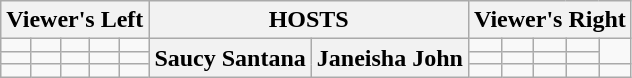<table class="wikitable" style="text-align:center">
<tr>
<th colspan="5">Viewer's Left</th>
<th colspan="2">HOSTS</th>
<th colspan="5">Viewer's Right</th>
</tr>
<tr>
<td></td>
<td></td>
<td></td>
<td></td>
<td></td>
<th rowspan="3">Saucy Santana</th>
<th rowspan="3">Janeisha John</th>
<td></td>
<td></td>
<td></td>
<td></td>
</tr>
<tr>
<td></td>
<td></td>
<td></td>
<td></td>
<td></td>
<td></td>
<td></td>
<td></td>
<td></td>
</tr>
<tr>
<td></td>
<td></td>
<td></td>
<td></td>
<td></td>
<td></td>
<td></td>
<td></td>
<td></td>
<td></td>
</tr>
</table>
